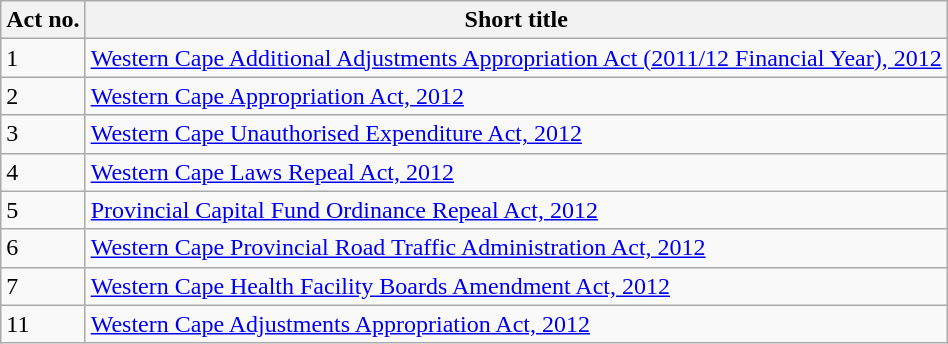<table class=wikitable sortable>
<tr>
<th>Act no.</th>
<th>Short title</th>
</tr>
<tr>
<td>1</td>
<td><a href='#'>Western Cape Additional Adjustments Appropriation Act (2011/12 Financial Year), 2012</a></td>
</tr>
<tr>
<td>2</td>
<td><a href='#'>Western Cape Appropriation Act, 2012</a></td>
</tr>
<tr>
<td>3</td>
<td><a href='#'>Western Cape Unauthorised Expenditure Act, 2012</a></td>
</tr>
<tr>
<td>4</td>
<td><a href='#'>Western Cape Laws Repeal Act, 2012</a></td>
</tr>
<tr>
<td>5</td>
<td><a href='#'>Provincial Capital Fund Ordinance Repeal Act, 2012</a></td>
</tr>
<tr>
<td>6</td>
<td><a href='#'>Western Cape Provincial Road Traffic Administration Act, 2012</a></td>
</tr>
<tr>
<td>7</td>
<td><a href='#'>Western Cape Health Facility Boards Amendment Act, 2012</a></td>
</tr>
<tr>
<td>11</td>
<td><a href='#'>Western Cape Adjustments Appropriation Act, 2012</a></td>
</tr>
</table>
